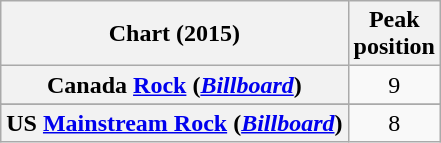<table class="wikitable sortable plainrowheaders" style="text-align:center">
<tr>
<th scope="col">Chart (2015)</th>
<th scope="col">Peak<br> position</th>
</tr>
<tr>
<th scope="row">Canada <a href='#'>Rock</a> (<a href='#'><em>Billboard</em></a>)</th>
<td>9</td>
</tr>
<tr>
</tr>
<tr>
<th scope="row">US <a href='#'>Mainstream Rock</a> (<a href='#'><em>Billboard</em></a>)</th>
<td>8</td>
</tr>
</table>
